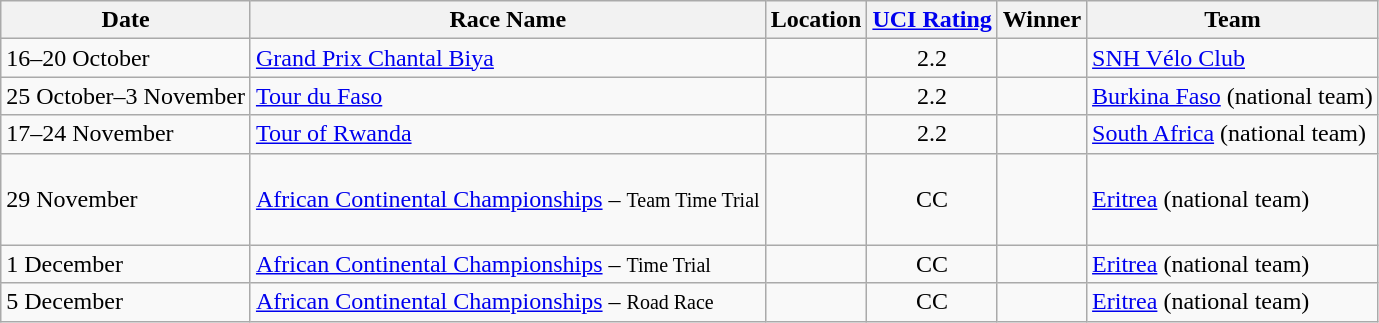<table class="wikitable sortable">
<tr>
<th>Date</th>
<th>Race Name</th>
<th>Location</th>
<th><a href='#'>UCI Rating</a></th>
<th>Winner</th>
<th>Team</th>
</tr>
<tr>
<td>16–20 October</td>
<td><a href='#'>Grand Prix Chantal Biya</a></td>
<td></td>
<td align=center>2.2</td>
<td></td>
<td><a href='#'>SNH Vélo Club</a></td>
</tr>
<tr>
<td>25 October–3 November</td>
<td><a href='#'>Tour du Faso</a></td>
<td></td>
<td align=center>2.2</td>
<td></td>
<td><a href='#'>Burkina Faso</a> (national team)</td>
</tr>
<tr>
<td>17–24 November</td>
<td><a href='#'>Tour of Rwanda</a></td>
<td></td>
<td align=center>2.2</td>
<td></td>
<td><a href='#'>South Africa</a> (national team)</td>
</tr>
<tr>
<td>29 November</td>
<td><a href='#'>African Continental Championships</a> – <small>Team Time Trial</small></td>
<td></td>
<td align=center>CC</td>
<td><br><br><br></td>
<td><a href='#'>Eritrea</a> (national team)</td>
</tr>
<tr>
<td>1 December</td>
<td><a href='#'>African Continental Championships</a> – <small>Time Trial</small></td>
<td></td>
<td align=center>CC</td>
<td></td>
<td><a href='#'>Eritrea</a> (national team)</td>
</tr>
<tr>
<td>5 December</td>
<td><a href='#'>African Continental Championships</a> – <small>Road Race</small></td>
<td></td>
<td align=center>CC</td>
<td></td>
<td><a href='#'>Eritrea</a> (national team)</td>
</tr>
</table>
